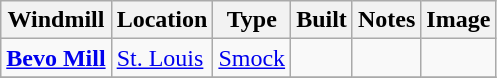<table class="wikitable">
<tr>
<th>Windmill</th>
<th>Location</th>
<th>Type</th>
<th>Built</th>
<th>Notes</th>
<th>Image</th>
</tr>
<tr>
<td><strong><a href='#'>Bevo Mill</a></strong></td>
<td><a href='#'>St. Louis</a><br></td>
<td><a href='#'>Smock</a></td>
<td></td>
<td></td>
<td></td>
</tr>
<tr>
</tr>
</table>
